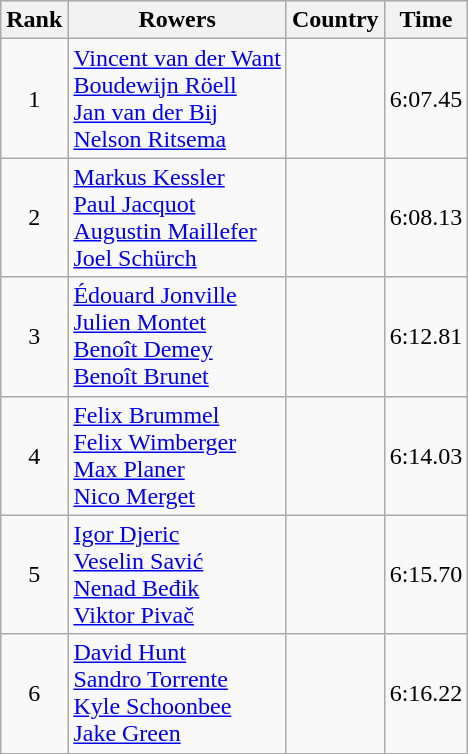<table class="wikitable" style="text-align:center">
<tr>
<th>Rank</th>
<th>Rowers</th>
<th>Country</th>
<th>Time</th>
</tr>
<tr>
<td>1</td>
<td align="left"><a href='#'>Vincent van der Want</a><br><a href='#'>Boudewijn Röell</a><br><a href='#'>Jan van der Bij</a><br><a href='#'>Nelson Ritsema</a></td>
<td align="left"></td>
<td>6:07.45</td>
</tr>
<tr>
<td>2</td>
<td align="left"><a href='#'>Markus Kessler</a><br><a href='#'>Paul Jacquot</a><br><a href='#'>Augustin Maillefer</a><br><a href='#'>Joel Schürch</a></td>
<td align="left"></td>
<td>6:08.13</td>
</tr>
<tr>
<td>3</td>
<td align="left"><a href='#'>Édouard Jonville</a><br><a href='#'>Julien Montet</a><br><a href='#'>Benoît Demey</a><br><a href='#'>Benoît Brunet</a></td>
<td align="left"></td>
<td>6:12.81</td>
</tr>
<tr>
<td>4</td>
<td align="left"><a href='#'>Felix Brummel</a><br><a href='#'>Felix Wimberger</a><br><a href='#'>Max Planer</a><br><a href='#'>Nico Merget</a></td>
<td align="left"></td>
<td>6:14.03</td>
</tr>
<tr>
<td>5</td>
<td align="left"><a href='#'>Igor Djeric</a><br><a href='#'>Veselin Savić</a><br><a href='#'>Nenad Beđik</a><br><a href='#'>Viktor Pivač</a></td>
<td align="left"></td>
<td>6:15.70</td>
</tr>
<tr>
<td>6</td>
<td align="left"><a href='#'>David Hunt</a><br><a href='#'>Sandro Torrente</a><br><a href='#'>Kyle Schoonbee</a><br><a href='#'>Jake Green</a></td>
<td align="left"></td>
<td>6:16.22</td>
</tr>
</table>
